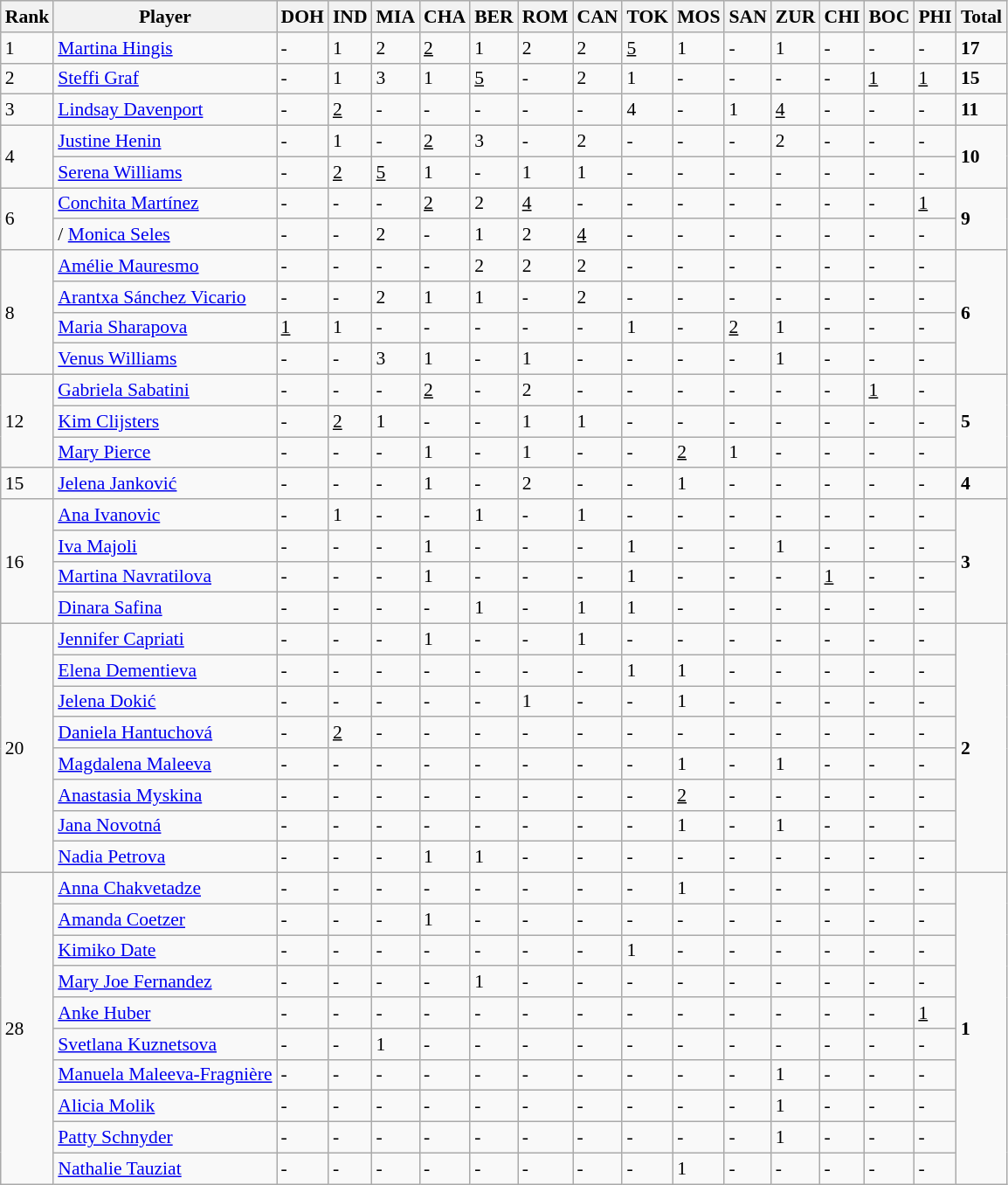<table class="sortable wikitable" style="font-size: 90%">
<tr bgcolor="#efefef">
<th>Rank</th>
<th>Player</th>
<th>DOH</th>
<th>IND</th>
<th>MIA</th>
<th>CHA</th>
<th>BER</th>
<th>ROM</th>
<th>CAN</th>
<th>TOK</th>
<th>MOS</th>
<th>SAN</th>
<th>ZUR</th>
<th>CHI</th>
<th>BOC</th>
<th>PHI</th>
<th>Total</th>
</tr>
<tr>
<td>1</td>
<td> <a href='#'>Martina Hingis</a></td>
<td>-</td>
<td>1</td>
<td>2</td>
<td><u>2</u></td>
<td>1</td>
<td>2</td>
<td>2</td>
<td><u>5</u></td>
<td>1</td>
<td>-</td>
<td>1</td>
<td>-</td>
<td>-</td>
<td>-</td>
<td><strong>17</strong></td>
</tr>
<tr>
<td>2</td>
<td> <a href='#'>Steffi Graf</a></td>
<td>-</td>
<td>1</td>
<td>3</td>
<td>1</td>
<td><u>5</u></td>
<td>-</td>
<td>2</td>
<td>1</td>
<td>-</td>
<td>-</td>
<td>-</td>
<td>-</td>
<td><u>1</u></td>
<td><u>1</u></td>
<td><strong>15</strong></td>
</tr>
<tr>
<td>3</td>
<td> <a href='#'>Lindsay Davenport</a></td>
<td>-</td>
<td><u>2</u></td>
<td>-</td>
<td>-</td>
<td>-</td>
<td>-</td>
<td>-</td>
<td>4</td>
<td>-</td>
<td>1</td>
<td><u>4</u></td>
<td>-</td>
<td>-</td>
<td>-</td>
<td><strong>11</strong></td>
</tr>
<tr>
<td rowspan="2">4</td>
<td> <a href='#'>Justine Henin</a></td>
<td>-</td>
<td>1</td>
<td>-</td>
<td><u>2</u></td>
<td>3</td>
<td>-</td>
<td>2</td>
<td>-</td>
<td>-</td>
<td>-</td>
<td>2</td>
<td>-</td>
<td>-</td>
<td>-</td>
<td rowspan="2"><strong>10</strong></td>
</tr>
<tr>
<td> <a href='#'>Serena Williams</a></td>
<td>-</td>
<td><u>2</u></td>
<td><u>5</u></td>
<td>1</td>
<td>-</td>
<td>1</td>
<td>1</td>
<td>-</td>
<td>-</td>
<td>-</td>
<td>-</td>
<td>-</td>
<td>-</td>
<td>-</td>
</tr>
<tr>
<td rowspan="2">6</td>
<td> <a href='#'>Conchita Martínez</a></td>
<td>-</td>
<td>-</td>
<td>-</td>
<td><u>2</u></td>
<td>2</td>
<td><u>4</u></td>
<td>-</td>
<td>-</td>
<td>-</td>
<td>-</td>
<td>-</td>
<td>-</td>
<td>-</td>
<td><u>1</u></td>
<td rowspan="2"><strong>9</strong></td>
</tr>
<tr>
<td> /  <a href='#'>Monica Seles</a></td>
<td>-</td>
<td>-</td>
<td>2</td>
<td>-</td>
<td>1</td>
<td>2</td>
<td><u>4</u></td>
<td>-</td>
<td>-</td>
<td>-</td>
<td>-</td>
<td>-</td>
<td>-</td>
<td>-</td>
</tr>
<tr>
<td rowspan="4">8</td>
<td> <a href='#'>Amélie Mauresmo</a></td>
<td>-</td>
<td>-</td>
<td>-</td>
<td>-</td>
<td>2</td>
<td>2</td>
<td>2</td>
<td>-</td>
<td>-</td>
<td>-</td>
<td>-</td>
<td>-</td>
<td>-</td>
<td>-</td>
<td rowspan="4"><strong>6</strong></td>
</tr>
<tr>
<td> <a href='#'>Arantxa Sánchez Vicario</a></td>
<td>-</td>
<td>-</td>
<td>2</td>
<td>1</td>
<td>1</td>
<td>-</td>
<td>2</td>
<td>-</td>
<td>-</td>
<td>-</td>
<td>-</td>
<td>-</td>
<td>-</td>
<td>-</td>
</tr>
<tr>
<td> <a href='#'>Maria Sharapova</a></td>
<td><u>1</u></td>
<td>1</td>
<td>-</td>
<td>-</td>
<td>-</td>
<td>-</td>
<td>-</td>
<td>1</td>
<td>-</td>
<td><u>2</u></td>
<td>1</td>
<td>-</td>
<td>-</td>
<td>-</td>
</tr>
<tr>
<td> <a href='#'>Venus Williams</a></td>
<td>-</td>
<td>-</td>
<td>3</td>
<td>1</td>
<td>-</td>
<td>1</td>
<td>-</td>
<td>-</td>
<td>-</td>
<td>-</td>
<td>1</td>
<td>-</td>
<td>-</td>
<td>-</td>
</tr>
<tr>
<td rowspan="3">12</td>
<td> <a href='#'>Gabriela Sabatini</a></td>
<td>-</td>
<td>-</td>
<td>-</td>
<td><u>2</u></td>
<td>-</td>
<td>2</td>
<td>-</td>
<td>-</td>
<td>-</td>
<td>-</td>
<td>-</td>
<td>-</td>
<td><u>1</u></td>
<td>-</td>
<td rowspan="3"><strong>5</strong></td>
</tr>
<tr>
<td> <a href='#'>Kim Clijsters</a></td>
<td>-</td>
<td><u>2</u></td>
<td>1</td>
<td>-</td>
<td>-</td>
<td>1</td>
<td>1</td>
<td>-</td>
<td>-</td>
<td>-</td>
<td>-</td>
<td>-</td>
<td>-</td>
<td>-</td>
</tr>
<tr>
<td> <a href='#'>Mary Pierce</a></td>
<td>-</td>
<td>-</td>
<td>-</td>
<td>1</td>
<td>-</td>
<td>1</td>
<td>-</td>
<td>-</td>
<td><u>2</u></td>
<td>1</td>
<td>-</td>
<td>-</td>
<td>-</td>
<td>-</td>
</tr>
<tr>
<td>15</td>
<td> <a href='#'>Jelena Janković</a></td>
<td>-</td>
<td>-</td>
<td>-</td>
<td>1</td>
<td>-</td>
<td>2</td>
<td>-</td>
<td>-</td>
<td>1</td>
<td>-</td>
<td>-</td>
<td>-</td>
<td>-</td>
<td>-</td>
<td><strong>4</strong></td>
</tr>
<tr>
<td rowspan="4">16</td>
<td> <a href='#'>Ana Ivanovic</a></td>
<td>-</td>
<td>1</td>
<td>-</td>
<td>-</td>
<td>1</td>
<td>-</td>
<td>1</td>
<td>-</td>
<td>-</td>
<td>-</td>
<td>-</td>
<td>-</td>
<td>-</td>
<td>-</td>
<td rowspan="4"><strong>3</strong></td>
</tr>
<tr>
<td> <a href='#'>Iva Majoli</a></td>
<td>-</td>
<td>-</td>
<td>-</td>
<td>1</td>
<td>-</td>
<td>-</td>
<td>-</td>
<td>1</td>
<td>-</td>
<td>-</td>
<td>1</td>
<td>-</td>
<td>-</td>
<td>-</td>
</tr>
<tr>
<td> <a href='#'>Martina Navratilova</a></td>
<td>-</td>
<td>-</td>
<td>-</td>
<td>1</td>
<td>-</td>
<td>-</td>
<td>-</td>
<td>1</td>
<td>-</td>
<td>-</td>
<td>-</td>
<td><u>1</u></td>
<td>-</td>
<td>-</td>
</tr>
<tr>
<td> <a href='#'>Dinara Safina</a></td>
<td>-</td>
<td>-</td>
<td>-</td>
<td>-</td>
<td>1</td>
<td>-</td>
<td>1</td>
<td>1</td>
<td>-</td>
<td>-</td>
<td>-</td>
<td>-</td>
<td>-</td>
<td>-</td>
</tr>
<tr>
<td rowspan="8">20</td>
<td> <a href='#'>Jennifer Capriati</a></td>
<td>-</td>
<td>-</td>
<td>-</td>
<td>1</td>
<td>-</td>
<td>-</td>
<td>1</td>
<td>-</td>
<td>-</td>
<td>-</td>
<td>-</td>
<td>-</td>
<td>-</td>
<td>-</td>
<td rowspan="8"><strong>2</strong></td>
</tr>
<tr>
<td> <a href='#'>Elena Dementieva</a></td>
<td>-</td>
<td>-</td>
<td>-</td>
<td>-</td>
<td>-</td>
<td>-</td>
<td>-</td>
<td>1</td>
<td>1</td>
<td>-</td>
<td>-</td>
<td>-</td>
<td>-</td>
<td>-</td>
</tr>
<tr>
<td> <a href='#'>Jelena Dokić</a></td>
<td>-</td>
<td>-</td>
<td>-</td>
<td>-</td>
<td>-</td>
<td>1</td>
<td>-</td>
<td>-</td>
<td>1</td>
<td>-</td>
<td>-</td>
<td>-</td>
<td>-</td>
<td>-</td>
</tr>
<tr>
<td> <a href='#'>Daniela Hantuchová</a></td>
<td>-</td>
<td><u>2</u></td>
<td>-</td>
<td>-</td>
<td>-</td>
<td>-</td>
<td>-</td>
<td>-</td>
<td>-</td>
<td>-</td>
<td>-</td>
<td>-</td>
<td>-</td>
<td>-</td>
</tr>
<tr>
<td> <a href='#'>Magdalena Maleeva</a></td>
<td>-</td>
<td>-</td>
<td>-</td>
<td>-</td>
<td>-</td>
<td>-</td>
<td>-</td>
<td>-</td>
<td>1</td>
<td>-</td>
<td>1</td>
<td>-</td>
<td>-</td>
<td>-</td>
</tr>
<tr>
<td> <a href='#'>Anastasia Myskina</a></td>
<td>-</td>
<td>-</td>
<td>-</td>
<td>-</td>
<td>-</td>
<td>-</td>
<td>-</td>
<td>-</td>
<td><u>2</u></td>
<td>-</td>
<td>-</td>
<td>-</td>
<td>-</td>
<td>-</td>
</tr>
<tr>
<td> <a href='#'>Jana Novotná</a></td>
<td>-</td>
<td>-</td>
<td>-</td>
<td>-</td>
<td>-</td>
<td>-</td>
<td>-</td>
<td>-</td>
<td>1</td>
<td>-</td>
<td>1</td>
<td>-</td>
<td>-</td>
<td>-</td>
</tr>
<tr>
<td> <a href='#'>Nadia Petrova</a></td>
<td>-</td>
<td>-</td>
<td>-</td>
<td>1</td>
<td>1</td>
<td>-</td>
<td>-</td>
<td>-</td>
<td>-</td>
<td>-</td>
<td>-</td>
<td>-</td>
<td>-</td>
<td>-</td>
</tr>
<tr>
<td rowspan="10">28</td>
<td> <a href='#'>Anna Chakvetadze</a></td>
<td>-</td>
<td>-</td>
<td>-</td>
<td>-</td>
<td>-</td>
<td>-</td>
<td>-</td>
<td>-</td>
<td>1</td>
<td>-</td>
<td>-</td>
<td>-</td>
<td>-</td>
<td>-</td>
<td rowspan="10"><strong>1</strong></td>
</tr>
<tr>
<td> <a href='#'>Amanda Coetzer</a></td>
<td>-</td>
<td>-</td>
<td>-</td>
<td>1</td>
<td>-</td>
<td>-</td>
<td>-</td>
<td>-</td>
<td>-</td>
<td>-</td>
<td>-</td>
<td>-</td>
<td>-</td>
<td>-</td>
</tr>
<tr>
<td> <a href='#'>Kimiko Date</a></td>
<td>-</td>
<td>-</td>
<td>-</td>
<td>-</td>
<td>-</td>
<td>-</td>
<td>-</td>
<td>1</td>
<td>-</td>
<td>-</td>
<td>-</td>
<td>-</td>
<td>-</td>
<td>-</td>
</tr>
<tr>
<td> <a href='#'>Mary Joe Fernandez</a></td>
<td>-</td>
<td>-</td>
<td>-</td>
<td>-</td>
<td>1</td>
<td>-</td>
<td>-</td>
<td>-</td>
<td>-</td>
<td>-</td>
<td>-</td>
<td>-</td>
<td>-</td>
<td>-</td>
</tr>
<tr>
<td> <a href='#'>Anke Huber</a></td>
<td>-</td>
<td>-</td>
<td>-</td>
<td>-</td>
<td>-</td>
<td>-</td>
<td>-</td>
<td>-</td>
<td>-</td>
<td>-</td>
<td>-</td>
<td>-</td>
<td>-</td>
<td><u>1</u></td>
</tr>
<tr>
<td> <a href='#'>Svetlana Kuznetsova</a></td>
<td>-</td>
<td>-</td>
<td>1</td>
<td>-</td>
<td>-</td>
<td>-</td>
<td>-</td>
<td>-</td>
<td>-</td>
<td>-</td>
<td>-</td>
<td>-</td>
<td>-</td>
<td>-</td>
</tr>
<tr>
<td> <a href='#'>Manuela Maleeva-Fragnière</a></td>
<td>-</td>
<td>-</td>
<td>-</td>
<td>-</td>
<td>-</td>
<td>-</td>
<td>-</td>
<td>-</td>
<td>-</td>
<td>-</td>
<td>1</td>
<td>-</td>
<td>-</td>
<td>-</td>
</tr>
<tr>
<td> <a href='#'>Alicia Molik</a></td>
<td>-</td>
<td>-</td>
<td>-</td>
<td>-</td>
<td>-</td>
<td>-</td>
<td>-</td>
<td>-</td>
<td>-</td>
<td>-</td>
<td>1</td>
<td>-</td>
<td>-</td>
<td>-</td>
</tr>
<tr>
<td> <a href='#'>Patty Schnyder</a></td>
<td>-</td>
<td>-</td>
<td>-</td>
<td>-</td>
<td>-</td>
<td>-</td>
<td>-</td>
<td>-</td>
<td>-</td>
<td>-</td>
<td>1</td>
<td>-</td>
<td>-</td>
<td>-</td>
</tr>
<tr>
<td> <a href='#'>Nathalie Tauziat</a></td>
<td>-</td>
<td>-</td>
<td>-</td>
<td>-</td>
<td>-</td>
<td>-</td>
<td>-</td>
<td>-</td>
<td>1</td>
<td>-</td>
<td>-</td>
<td>-</td>
<td>-</td>
<td>-</td>
</tr>
</table>
